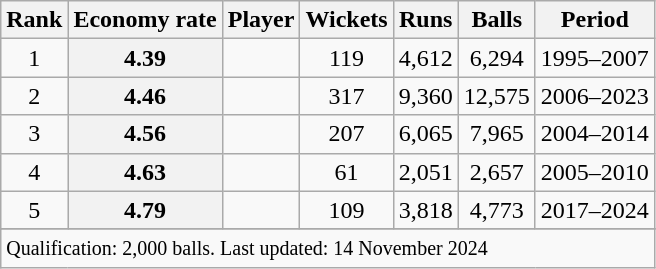<table class="wikitable plainrowheaders sortable">
<tr>
<th scope=col>Rank</th>
<th scope=col>Economy rate</th>
<th scope=col>Player</th>
<th scope=col>Wickets</th>
<th scope=col>Runs</th>
<th scope=col>Balls</th>
<th scope=col>Period</th>
</tr>
<tr>
<td align=center>1</td>
<th scope=row style=text-align:center;>4.39</th>
<td></td>
<td align=center>119</td>
<td align=center>4,612</td>
<td align=center>6,294</td>
<td>1995–2007</td>
</tr>
<tr>
<td align="center">2</td>
<th scope="row" style="text-align:center;">4.46</th>
<td></td>
<td align="center">317</td>
<td align="center">9,360</td>
<td align="center">12,575</td>
<td>2006–2023</td>
</tr>
<tr>
<td align="center">3</td>
<th scope="row" style="text-align:center;">4.56</th>
<td></td>
<td align="center">207</td>
<td align="center">6,065</td>
<td align="center">7,965</td>
<td>2004–2014</td>
</tr>
<tr>
<td align="center">4</td>
<th scope="row" style="text-align:center;">4.63</th>
<td></td>
<td align="center">61</td>
<td align="center">2,051</td>
<td align="center">2,657</td>
<td>2005–2010</td>
</tr>
<tr>
<td align="center">5</td>
<th scope="row" style="text-align:center;">4.79</th>
<td></td>
<td align="center">109</td>
<td align="center">3,818</td>
<td align="center">4,773</td>
<td>2017–2024</td>
</tr>
<tr>
</tr>
<tr class=sortbottom>
<td colspan=7><small>Qualification: 2,000 balls. Last updated: 14 November 2024</small></td>
</tr>
</table>
